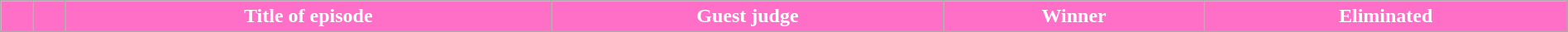<table class="wikitable plainrowheaders" style="width:100%; margin:auto; background:#fff;">
<tr>
<th style="background:#FF6EC7; color:#fff; text-align:center;"></th>
<th ! style="background:#FF6EC7; color:#fff; text-align:center;"></th>
<th ! style="background:#FF6EC7; color:#fff; text-align:center;">Title of episode</th>
<th ! style="background:#FF6EC7; color:#fff; text-align:center;">Guest judge</th>
<th ! style="background:#FF6EC7; color:#fff; text-align:center;">Winner</th>
<th ! style="background:#FF6EC7; color:#fff; text-align:center;">Eliminated<br>








</th>
</tr>
</table>
